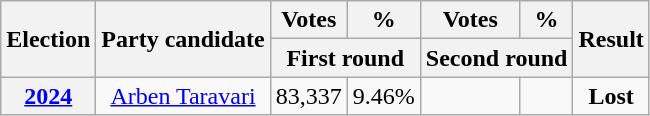<table class=wikitable style=text-align:center>
<tr>
<th rowspan="2">Election</th>
<th rowspan="2">Party candidate</th>
<th>Votes</th>
<th>%</th>
<th>Votes</th>
<th>%</th>
<th rowspan="2">Result</th>
</tr>
<tr>
<th colspan="2">First round</th>
<th colspan="2">Second round</th>
</tr>
<tr>
<th><a href='#'>2024</a></th>
<td><a href='#'>Arben Taravari</a></td>
<td>83,337</td>
<td>9.46%</td>
<td></td>
<td></td>
<td><strong>Lost</strong> </td>
</tr>
</table>
